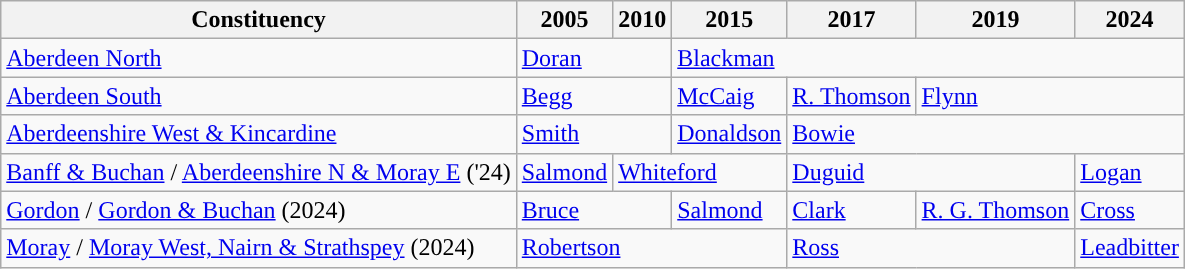<table class="wikitable">
<tr>
<th>Constituency</th>
<th>2005</th>
<th>2010</th>
<th>2015</th>
<th>2017</th>
<th>2019</th>
<th>2024</th>
</tr>
<tr>
<td><a href='#'>Aberdeen North</a></td>
<td colspan="2"><a href='#'>Doran</a></td>
<td colspan="4"><a href='#'>Blackman</a></td>
</tr>
<tr>
<td><a href='#'>Aberdeen South</a></td>
<td colspan="2"><a href='#'>Begg</a></td>
<td><a href='#'>McCaig</a></td>
<td><a href='#'>R. Thomson</a></td>
<td colspan="2"><a href='#'>Flynn</a></td>
</tr>
<tr>
<td><a href='#'>Aberdeenshire West & Kincardine</a></td>
<td colspan="2"><a href='#'>Smith</a></td>
<td><a href='#'>Donaldson</a></td>
<td colspan="3"><a href='#'>Bowie</a></td>
</tr>
<tr>
<td><a href='#'>Banff & Buchan</a> / <a href='#'>Aberdeenshire N & Moray E</a> ('24)</td>
<td><a href='#'>Salmond</a></td>
<td colspan="2"><a href='#'>Whiteford</a></td>
<td colspan="2"><a href='#'>Duguid</a></td>
<td><a href='#'>Logan</a></td>
</tr>
<tr>
<td><a href='#'>Gordon</a> / <a href='#'>Gordon & Buchan</a> (2024)</td>
<td colspan="2"><a href='#'>Bruce</a></td>
<td><a href='#'>Salmond</a></td>
<td><a href='#'>Clark</a></td>
<td><a href='#'>R. G. Thomson</a></td>
<td><a href='#'>Cross</a></td>
</tr>
<tr>
<td><a href='#'>Moray</a> / <a href='#'>Moray West, Nairn & Strathspey</a> (2024)</td>
<td colspan="3"><a href='#'>Robertson</a></td>
<td colspan="2"><a href='#'>Ross</a></td>
<td><a href='#'>Leadbitter</a></td>
</tr>
</table>
